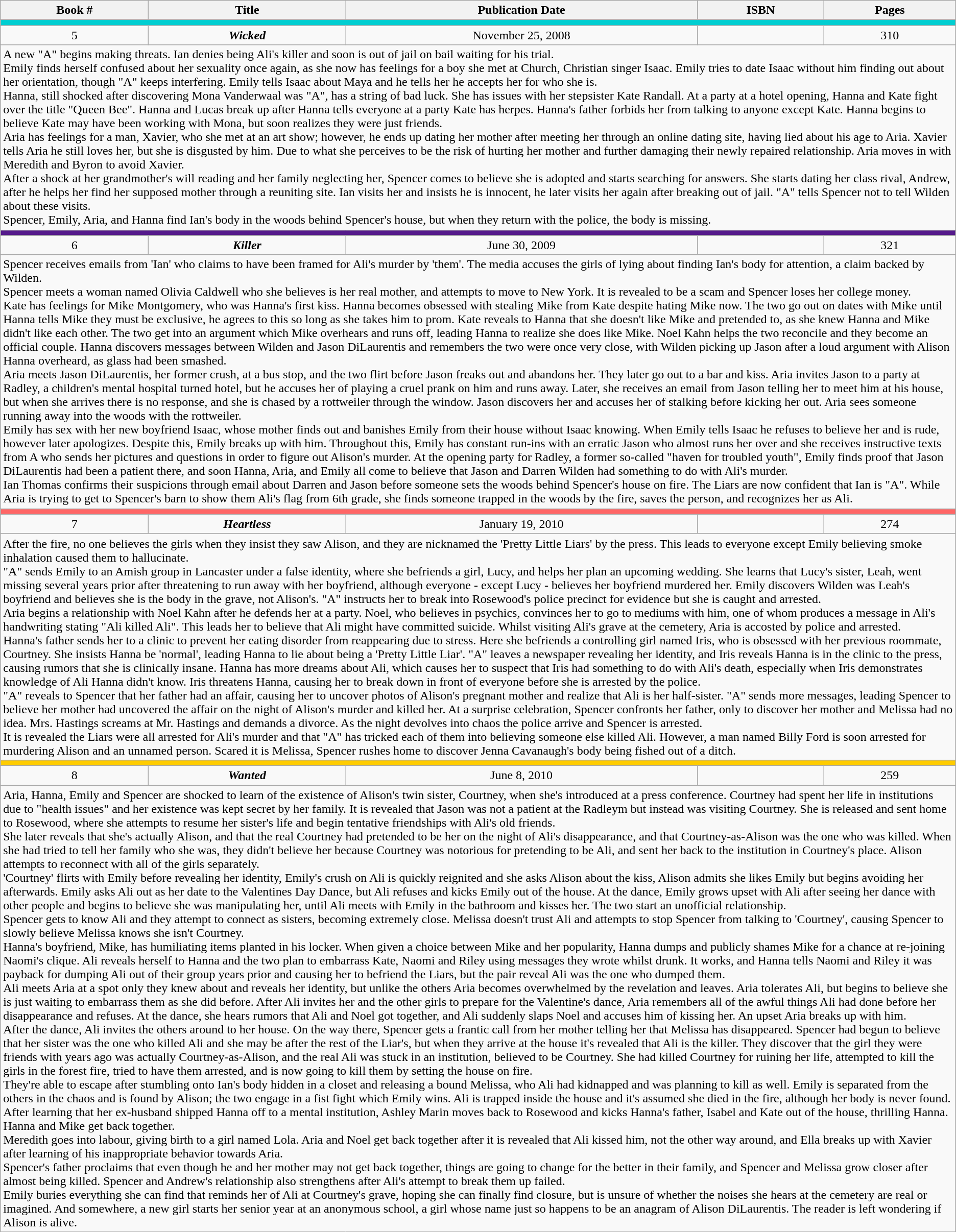<table class="wikitable" style="background-color:#FFFFF">
<tr style="color:black">
<th>Book #</th>
<th>Title</th>
<th>Publication Date</th>
<th>ISBN</th>
<th>Pages</th>
</tr>
<tr>
<td colspan="6" bgcolor="#00CED1"></td>
</tr>
<tr>
<td align="center">5</td>
<td align="center"><strong><em>Wicked</em></strong></td>
<td align="center">November 25, 2008</td>
<td align="center"></td>
<td align="center">310</td>
</tr>
<tr>
<td colspan="6">A new "A" begins making threats. Ian denies being Ali's killer and soon is out of jail on bail waiting for his trial.<br>Emily finds herself confused about her sexuality once again, as she now has feelings for a boy she met at Church, Christian singer Isaac. Emily tries to date Isaac without him finding out about her orientation, though "A" keeps interfering. Emily tells Isaac about Maya and he tells her  he accepts her for who she is.<br>Hanna, still shocked after discovering Mona Vanderwaal was "A", has a string of bad luck. She has issues with her stepsister Kate Randall. At a party at a hotel opening, Hanna and Kate fight over the title "Queen Bee". Hanna and Lucas break up after Hanna tells everyone at a party Kate has herpes. Hanna's father forbids her from talking to anyone except Kate. Hanna begins to believe Kate may have been working with Mona, but soon realizes they were just friends.<br>Aria has feelings for a man, Xavier, who she met at an art show; however, he ends up dating her mother after meeting her through an online dating site, having lied about his age to Aria. Xavier tells Aria he still loves her, but she is disgusted by him. Due to what she perceives to be the risk of hurting her mother and further damaging their newly repaired relationship. Aria moves in with Meredith and Byron to avoid Xavier.<br>After a shock at her grandmother's will reading and her family neglecting her, Spencer comes to believe she is adopted and starts searching for answers. She starts dating her class rival, Andrew, after he helps her find her supposed mother through a reuniting site. Ian visits her and insists he is innocent, he later visits her again after breaking out of jail. "A" tells Spencer not to tell Wilden about these visits.<br>Spencer, Emily, Aria, and Hanna find Ian's body in the woods behind Spencer's house, but when they return with the police, the body is missing.</td>
</tr>
<tr>
<td colspan="6" bgcolor="#551A8B"></td>
</tr>
<tr>
<td align="center">6</td>
<td align="center"><strong><em>Killer</em></strong></td>
<td align="center">June 30, 2009</td>
<td align="center"></td>
<td align="center">321</td>
</tr>
<tr>
<td colspan="6">Spencer receives emails from 'Ian' who claims to have been framed for Ali's murder by 'them'.  The media accuses the girls of lying about finding Ian's body for attention, a claim backed by Wilden.<br>Spencer meets a woman named Olivia Caldwell who she believes is her real mother, and attempts to move to New York. It is revealed to be a scam and Spencer loses her college money.<br>Kate has feelings for Mike Montgomery, who was Hanna's first kiss. Hanna becomes obsessed with stealing Mike from Kate despite hating Mike now. The two go out on dates with Mike until Hanna tells Mike they must be exclusive, he agrees to this so long as she takes him to prom. Kate reveals to Hanna that she doesn't like Mike and pretended to, as she knew Hanna and Mike didn't like each other. The two get into an argument which Mike overhears and runs off, leading Hanna to realize she does like Mike. Noel Kahn helps the two reconcile and they become an official couple. Hanna discovers messages between Wilden and Jason DiLaurentis and remembers the two were once very close, with Wilden picking up Jason after a loud argument with Alison Hanna overheard, as glass had been smashed.<br>Aria meets Jason DiLaurentis, her former crush, at a bus stop, and the two flirt before Jason freaks out and abandons her. They later go out to a bar  and kiss. Aria invites Jason to a party at Radley, a children's mental hospital turned hotel, but he accuses her of playing a cruel prank on him and runs away. Later, she receives an email from Jason telling her to meet him at his house, but when she arrives there is no response, and she is chased by a rottweiler through the window. Jason discovers her and accuses her of stalking before kicking her out. Aria sees someone running away into the woods with the rottweiler.<br>Emily has sex with her new boyfriend Isaac, whose mother finds out and banishes Emily from their house without Isaac knowing. When Emily tells Isaac he refuses to believe her and is rude, however later apologizes. Despite this, Emily breaks up with him. Throughout this, Emily has constant run-ins with an erratic Jason who almost runs her over and she receives instructive texts from A who sends her pictures and questions in order to figure out Alison's murder. At the opening party for Radley, a former so-called "haven for troubled youth", Emily finds proof that Jason DiLaurentis had been a patient there, and soon Hanna, Aria, and Emily all come to believe that Jason and Darren Wilden had something to do with Ali's murder.<br>Ian Thomas confirms their suspicions through email about Darren and Jason  before someone sets the woods behind Spencer's house on fire. The Liars are now confident that Ian is "A". While Aria is trying to get to Spencer's barn to show them Ali's flag from 6th grade, she finds someone trapped in the woods by the fire, saves the person, and recognizes her as Ali.</td>
</tr>
<tr>
<td colspan="6" bgcolor="#FF6666"></td>
</tr>
<tr>
<td align="center">7</td>
<td align="center"><strong><em>Heartless</em></strong></td>
<td align="center">January 19, 2010</td>
<td align="center"></td>
<td align="center">274</td>
</tr>
<tr>
<td colspan="6">After the fire, no one believes the girls when they insist they saw Alison, and they are nicknamed the 'Pretty Little Liars' by the press. This leads to everyone except Emily believing smoke inhalation caused them to hallucinate.<br>"A" sends Emily to an Amish group in Lancaster under a false identity, where she befriends a girl, Lucy, and helps her plan an upcoming wedding. She learns that Lucy's sister, Leah, went missing several years prior after threatening to run away with her boyfriend, although everyone - except Lucy - believes her boyfriend murdered her. Emily discovers Wilden was Leah's boyfriend and believes she is the body in the grave, not Alison's. "A" instructs her to break into Rosewood's police precinct for evidence but she is caught and arrested.<br>Aria begins a relationship with Noel Kahn after he defends her at a party. Noel, who believes in psychics, convinces her to go to mediums with him, one of whom produces a message in Ali's handwriting stating  "Ali killed Ali". This leads her to believe that Ali might have committed suicide. Whilst visiting Ali's grave at the cemetery, Aria is accosted by police and arrested.<br>Hanna's father sends her to a clinic to prevent her eating disorder from reappearing due to stress. Here she befriends a controlling girl named Iris, who is obsessed with her previous roommate, Courtney. She insists Hanna be 'normal', leading Hanna to lie about being a 'Pretty Little Liar'. "A" leaves a newspaper revealing her identity, and Iris reveals Hanna is in the clinic to the press, causing rumors that she is clinically insane. Hanna has more dreams about Ali, which causes her to suspect that Iris had something to do with Ali's death, especially when Iris demonstrates knowledge of Ali Hanna didn't know. Iris threatens Hanna, causing her to break down in front of everyone before she is arrested by the police.<br>"A" reveals to Spencer that her father had an affair, causing her to uncover photos of Alison's pregnant mother and realize that Ali is her half-sister. "A" sends more messages, leading Spencer to believe her mother had uncovered the affair on the night of Alison's murder and killed her. At a surprise celebration, Spencer confronts her father, only to discover her mother and Melissa had no idea. Mrs. Hastings screams at Mr. Hastings and demands a divorce. As the night devolves into chaos the police arrive and Spencer is arrested.<br>It is revealed the Liars were all arrested for Ali's murder and that "A" has tricked each of them into believing someone else killed Ali. However, a man named Billy Ford is soon arrested for murdering Alison and an unnamed person. Scared it is Melissa, Spencer rushes home to discover Jenna Cavanaugh's body being fished out of a ditch.</td>
</tr>
<tr>
<td colspan="6" bgcolor="#FFCC00"></td>
</tr>
<tr>
<td align="center">8</td>
<td align="center"><strong><em>Wanted</em></strong></td>
<td align="center">June 8, 2010</td>
<td align="center"></td>
<td align="center">259</td>
</tr>
<tr>
<td colspan="6">Aria, Hanna, Emily and Spencer are shocked to learn of the existence of Alison's twin sister, Courtney, when she's introduced at a press conference. Courtney had spent her life in institutions due to "health issues" and her existence was kept secret by her family. It is revealed that Jason was not a patient at the Radleym but instead was visiting Courtney. She is  released and sent home to Rosewood, where she attempts to resume her sister's life and begin tentative friendships with Ali's old friends.<br>She later reveals that she's actually Alison, and that the real Courtney had pretended to be her on the night of Ali's disappearance, and that Courtney-as-Alison was the one who was killed. When she had tried to tell her family who she was, they didn't believe her because Courtney was notorious for pretending to be Ali, and sent her back to the institution in Courtney's place. Alison attempts to reconnect with all of the girls separately.<br>'Courtney' flirts with Emily before revealing her identity, Emily's crush on Ali is quickly reignited and she asks Alison about the kiss, Alison admits she likes Emily but begins avoiding her afterwards. Emily asks Ali out as her date to the Valentines Day Dance, but Ali refuses and kicks Emily out of the house. At the dance, Emily grows upset with Ali after seeing her dance with other people and begins to believe she was manipulating her, until Ali meets with Emily in the bathroom and kisses her. The two start an unofficial relationship.<br>Spencer gets to know Ali and they attempt to connect as sisters, becoming extremely close. Melissa doesn't trust Ali and attempts to stop Spencer from talking to 'Courtney', causing Spencer to slowly believe Melissa knows she isn't Courtney.<br>Hanna's boyfriend, Mike, has humiliating items planted in his locker. When given a choice between Mike and her popularity, Hanna dumps and publicly shames Mike for a chance at re-joining Naomi's clique. Ali reveals herself to Hanna and the two plan to embarrass Kate, Naomi and Riley using messages they wrote whilst drunk. It works, and Hanna tells Naomi and Riley it was payback for dumping Ali out of their group years prior and causing her to befriend the Liars, but the pair reveal Ali was the one who dumped them.<br>Ali meets Aria at a spot only they knew about and reveals her identity, but unlike the others Aria becomes overwhelmed by the revelation and leaves. Aria tolerates Ali, but begins to believe she is just waiting to embarrass them as she did before. After Ali invites her and the other girls to prepare for the Valentine's dance, Aria remembers all of the awful things Ali had done before her disappearance and refuses. At the dance, she hears rumors that Ali and Noel got together, and Ali suddenly slaps Noel and accuses him of kissing her. An upset Aria breaks up with him.<br>After the dance, Ali invites the others around to her house. On the way there, Spencer gets a frantic call from her mother telling her that Melissa has disappeared. Spencer had begun to believe that her sister was the one who killed Ali and she may be after the rest of the Liar's, but when they arrive at the house it's revealed that Ali is the killer. They discover that the girl they were friends with years ago was actually Courtney-as-Alison, and the real Ali was stuck in an institution, believed to be Courtney. She had killed Courtney for ruining her life, attempted to kill the girls in the forest fire, tried to have them arrested, and is now going to kill them by setting the house on fire.<br>They're able to escape after stumbling onto Ian's body hidden in a closet and releasing a bound Melissa, who Ali had kidnapped and was planning to kill as well. Emily is separated from the others in the chaos and is found by Alison; the two engage in a fist fight which Emily wins. Ali is trapped inside the house and it's assumed she died in the fire, although her body is never found.<br>After learning that her ex-husband shipped Hanna off to a mental institution, Ashley Marin moves back to Rosewood and kicks Hanna's father, Isabel and Kate out of the house, thrilling Hanna. Hanna and Mike get back together.<br>Meredith goes into labour, giving birth to a girl named Lola. Aria and Noel get back together after it is revealed that Ali kissed him, not the other way around, and Ella breaks up with Xavier after learning of his inappropriate behavior towards Aria.<br>Spencer's father proclaims that even though he and her mother may not get back together, things are going to change for the better in their family, and Spencer and Melissa grow closer after almost being killed. Spencer and Andrew's relationship also strengthens after Ali's attempt to break them up failed.<br>Emily buries everything she can find that reminds her of Ali at Courtney's grave, hoping she can finally find closure, but is unsure of whether the noises she hears at the cemetery are real or imagined. And somewhere, a new girl starts her senior year at an anonymous school, a girl whose name just so happens to be an anagram of Alison DiLaurentis. The reader is left wondering if Alison is alive.</td>
</tr>
</table>
